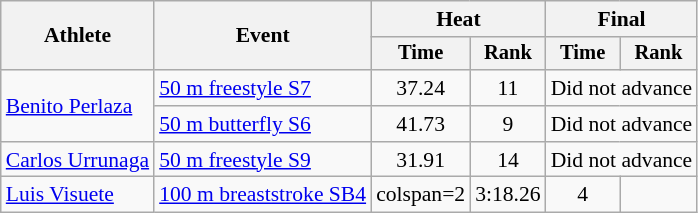<table class=wikitable style=font-size:90%;text-align:center>
<tr>
<th rowspan=2>Athlete</th>
<th rowspan=2>Event</th>
<th colspan=2>Heat</th>
<th colspan=2>Final</th>
</tr>
<tr style=font-size:95%>
<th>Time</th>
<th>Rank</th>
<th>Time</th>
<th>Rank</th>
</tr>
<tr align=center>
<td align=left rowspan=2><a href='#'>Benito Perlaza</a></td>
<td align=left><a href='#'>50 m freestyle S7</a></td>
<td>37.24</td>
<td>11</td>
<td colspan=2>Did not advance</td>
</tr>
<tr align=center>
<td align=left><a href='#'>50 m butterfly S6</a></td>
<td>41.73</td>
<td>9</td>
<td colspan=2>Did not advance</td>
</tr>
<tr align=center>
<td align=left><a href='#'>Carlos Urrunaga</a></td>
<td align=left><a href='#'>50 m freestyle S9</a></td>
<td>31.91</td>
<td>14</td>
<td colspan=2>Did not advance</td>
</tr>
<tr align=center>
<td align=left><a href='#'>Luis Visuete</a></td>
<td align=left><a href='#'>100 m breaststroke SB4</a></td>
<td>colspan=2 </td>
<td>3:18.26</td>
<td>4</td>
</tr>
</table>
